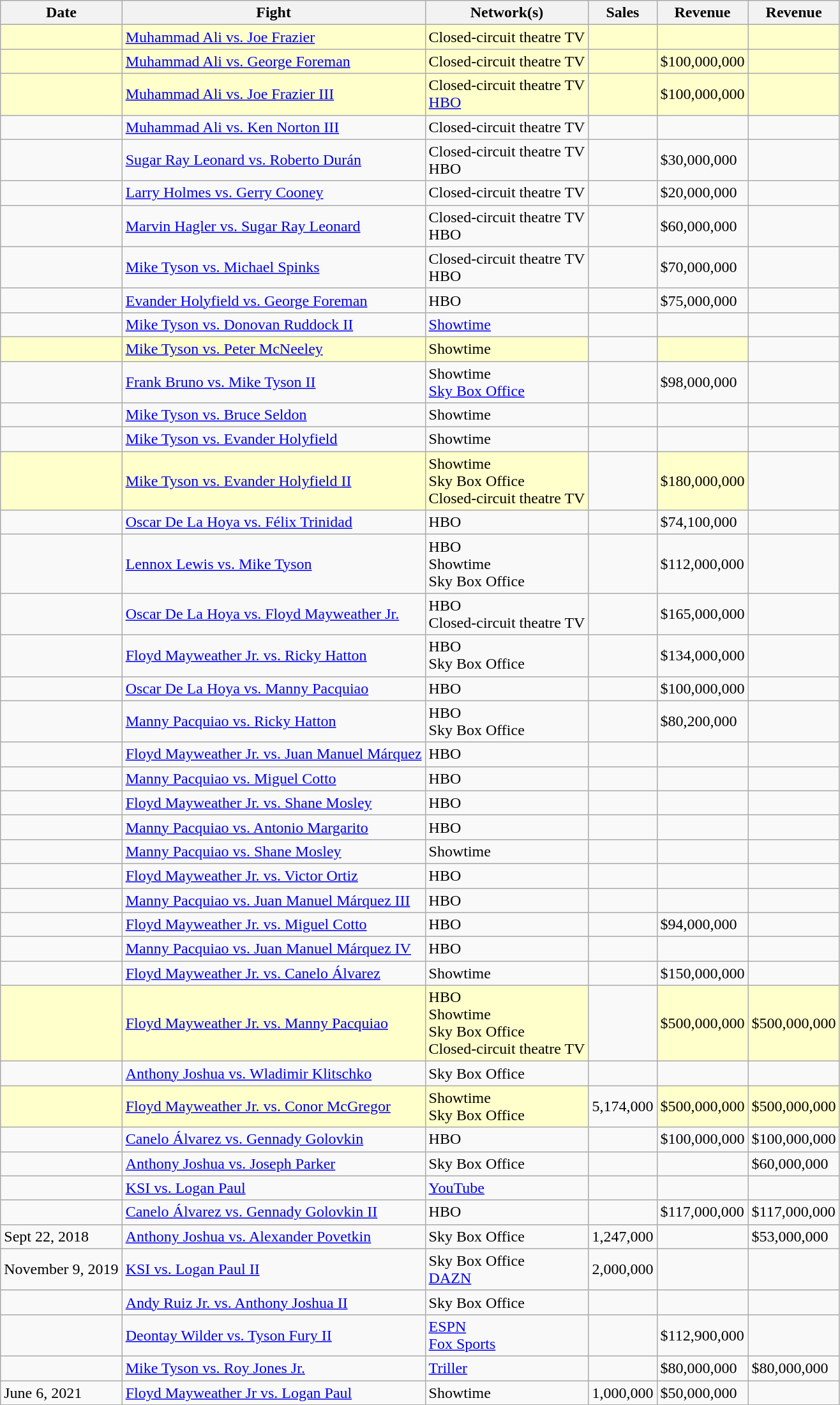<table class="wikitable sortable">
<tr>
<th>Date</th>
<th>Fight</th>
<th>Network(s)</th>
<th>Sales</th>
<th>Revenue </th>
<th>Revenue </th>
</tr>
<tr style="background:#ffc;">
<td></td>
<td><a href='#'>Muhammad Ali vs. Joe Frazier</a></td>
<td>Closed-circuit theatre TV</td>
<td></td>
<td></td>
<td></td>
</tr>
<tr style="background:#ffc;">
<td></td>
<td><a href='#'>Muhammad Ali vs. George Foreman</a></td>
<td>Closed-circuit theatre TV</td>
<td></td>
<td>$100,000,000</td>
<td></td>
</tr>
<tr style="background:#ffc;">
<td></td>
<td><a href='#'>Muhammad Ali vs. Joe Frazier III</a></td>
<td>Closed-circuit theatre TV<br><a href='#'>HBO</a></td>
<td></td>
<td>$100,000,000</td>
<td></td>
</tr>
<tr>
<td></td>
<td><a href='#'>Muhammad Ali vs. Ken Norton III</a></td>
<td>Closed-circuit theatre TV</td>
<td></td>
<td></td>
<td></td>
</tr>
<tr>
<td></td>
<td><a href='#'>Sugar Ray Leonard vs. Roberto Durán</a></td>
<td>Closed-circuit theatre TV<br>HBO</td>
<td></td>
<td>$30,000,000</td>
<td></td>
</tr>
<tr>
<td></td>
<td><a href='#'>Larry Holmes vs. Gerry Cooney</a></td>
<td>Closed-circuit theatre TV</td>
<td></td>
<td>$20,000,000</td>
<td></td>
</tr>
<tr>
<td></td>
<td><a href='#'>Marvin Hagler vs. Sugar Ray Leonard</a></td>
<td>Closed-circuit theatre TV<br>HBO</td>
<td></td>
<td>$60,000,000</td>
<td></td>
</tr>
<tr>
<td></td>
<td><a href='#'>Mike Tyson vs. Michael Spinks</a></td>
<td>Closed-circuit theatre TV<br>HBO</td>
<td></td>
<td>$70,000,000</td>
<td></td>
</tr>
<tr>
<td></td>
<td><a href='#'>Evander Holyfield vs. George Foreman</a></td>
<td>HBO</td>
<td></td>
<td>$75,000,000</td>
<td></td>
</tr>
<tr>
<td></td>
<td><a href='#'>Mike Tyson vs. Donovan Ruddock II</a></td>
<td><a href='#'>Showtime</a></td>
<td></td>
<td></td>
<td></td>
</tr>
<tr>
<td style="background:#ffc;"></td>
<td style="background:#ffc;"><a href='#'>Mike Tyson vs. Peter McNeeley</a></td>
<td style="background:#ffc;">Showtime</td>
<td></td>
<td style="background:#ffc;"></td>
<td></td>
</tr>
<tr>
<td></td>
<td><a href='#'>Frank Bruno vs. Mike Tyson II</a></td>
<td>Showtime<br><a href='#'>Sky Box Office</a></td>
<td></td>
<td>$98,000,000</td>
<td></td>
</tr>
<tr>
<td></td>
<td><a href='#'>Mike Tyson vs. Bruce Seldon</a></td>
<td>Showtime</td>
<td></td>
<td></td>
<td></td>
</tr>
<tr>
<td></td>
<td><a href='#'>Mike Tyson vs. Evander Holyfield</a></td>
<td>Showtime</td>
<td></td>
<td></td>
<td></td>
</tr>
<tr>
<td style="background:#ffc;"></td>
<td style="background:#ffc;"><a href='#'>Mike Tyson vs. Evander Holyfield II</a></td>
<td style="background:#ffc;">Showtime<br>Sky Box Office<br>Closed-circuit theatre TV</td>
<td></td>
<td style="background:#ffc;">$180,000,000</td>
<td></td>
</tr>
<tr>
<td></td>
<td><a href='#'>Oscar De La Hoya vs. Félix Trinidad</a></td>
<td>HBO</td>
<td></td>
<td>$74,100,000</td>
<td></td>
</tr>
<tr>
<td></td>
<td><a href='#'>Lennox Lewis vs. Mike Tyson</a></td>
<td>HBO<br>Showtime<br>Sky Box Office</td>
<td></td>
<td>$112,000,000</td>
<td></td>
</tr>
<tr>
<td></td>
<td><a href='#'>Oscar De La Hoya vs. Floyd Mayweather Jr.</a></td>
<td>HBO<br>Closed-circuit theatre TV</td>
<td></td>
<td>$165,000,000</td>
<td></td>
</tr>
<tr>
<td></td>
<td><a href='#'>Floyd Mayweather Jr. vs. Ricky Hatton</a></td>
<td>HBO<br>Sky Box Office</td>
<td></td>
<td>$134,000,000</td>
<td></td>
</tr>
<tr>
<td></td>
<td><a href='#'>Oscar De La Hoya vs. Manny Pacquiao</a></td>
<td>HBO</td>
<td></td>
<td>$100,000,000</td>
<td></td>
</tr>
<tr>
<td></td>
<td><a href='#'>Manny Pacquiao vs. Ricky Hatton</a></td>
<td>HBO<br>Sky Box Office</td>
<td></td>
<td>$80,200,000</td>
<td></td>
</tr>
<tr>
<td></td>
<td><a href='#'>Floyd Mayweather Jr. vs. Juan Manuel Márquez</a></td>
<td>HBO</td>
<td></td>
<td></td>
<td></td>
</tr>
<tr>
<td></td>
<td><a href='#'>Manny Pacquiao vs. Miguel Cotto</a></td>
<td>HBO</td>
<td></td>
<td></td>
<td></td>
</tr>
<tr>
<td></td>
<td><a href='#'>Floyd Mayweather Jr. vs. Shane Mosley</a></td>
<td>HBO</td>
<td></td>
<td></td>
<td></td>
</tr>
<tr>
<td></td>
<td><a href='#'>Manny Pacquiao vs. Antonio Margarito</a></td>
<td>HBO</td>
<td></td>
<td></td>
<td></td>
</tr>
<tr>
<td></td>
<td><a href='#'>Manny Pacquiao vs. Shane Mosley</a></td>
<td>Showtime</td>
<td></td>
<td></td>
<td></td>
</tr>
<tr>
<td></td>
<td><a href='#'>Floyd Mayweather Jr. vs. Victor Ortiz</a></td>
<td>HBO</td>
<td></td>
<td></td>
<td></td>
</tr>
<tr>
<td></td>
<td><a href='#'>Manny Pacquiao vs. Juan Manuel Márquez III</a></td>
<td>HBO</td>
<td></td>
<td></td>
<td></td>
</tr>
<tr>
<td></td>
<td><a href='#'>Floyd Mayweather Jr. vs. Miguel Cotto</a></td>
<td>HBO</td>
<td></td>
<td>$94,000,000</td>
<td></td>
</tr>
<tr>
<td></td>
<td><a href='#'>Manny Pacquiao vs. Juan Manuel Márquez IV</a></td>
<td>HBO</td>
<td></td>
<td></td>
<td></td>
</tr>
<tr>
<td></td>
<td><a href='#'>Floyd Mayweather Jr. vs. Canelo Álvarez</a></td>
<td>Showtime</td>
<td></td>
<td>$150,000,000</td>
<td></td>
</tr>
<tr>
<td style="background:#ffc;"></td>
<td style="background:#ffc;"><a href='#'>Floyd Mayweather Jr. vs. Manny Pacquiao</a></td>
<td style="background:#ffc;">HBO<br>Showtime<br>Sky Box Office<br>Closed-circuit theatre TV</td>
<td></td>
<td style="background:#ffc;">$500,000,000</td>
<td style="background:#ffc;">$500,000,000</td>
</tr>
<tr>
<td></td>
<td><a href='#'>Anthony Joshua vs. Wladimir Klitschko</a></td>
<td>Sky Box Office</td>
<td></td>
<td></td>
<td></td>
</tr>
<tr>
<td style="background:#ffc;"></td>
<td style="background:#ffc;"><a href='#'>Floyd Mayweather Jr. vs. Conor McGregor</a></td>
<td style="background:#ffc;">Showtime<br>Sky Box Office</td>
<td>5,174,000</td>
<td style="background:#ffc;">$500,000,000</td>
<td style="background:#ffc;">$500,000,000</td>
</tr>
<tr>
<td></td>
<td><a href='#'>Canelo Álvarez vs. Gennady Golovkin</a></td>
<td>HBO</td>
<td></td>
<td>$100,000,000</td>
<td>$100,000,000</td>
</tr>
<tr>
<td></td>
<td><a href='#'>Anthony Joshua vs. Joseph Parker</a></td>
<td>Sky Box Office</td>
<td></td>
<td></td>
<td>$60,000,000</td>
</tr>
<tr>
<td></td>
<td><a href='#'>KSI vs. Logan Paul</a></td>
<td><a href='#'>YouTube</a></td>
<td></td>
<td></td>
<td></td>
</tr>
<tr>
<td></td>
<td><a href='#'>Canelo Álvarez vs. Gennady Golovkin II</a></td>
<td>HBO</td>
<td></td>
<td>$117,000,000</td>
<td>$117,000,000</td>
</tr>
<tr>
<td>Sept 22, 2018</td>
<td><a href='#'>Anthony Joshua vs. Alexander Povetkin</a></td>
<td>Sky Box Office</td>
<td>1,247,000</td>
<td></td>
<td>$53,000,000</td>
</tr>
<tr>
<td>November 9, 2019</td>
<td><a href='#'>KSI vs. Logan Paul II</a></td>
<td>Sky Box Office<br><a href='#'>DAZN</a></td>
<td>2,000,000</td>
<td></td>
<td></td>
</tr>
<tr>
<td></td>
<td><a href='#'>Andy Ruiz Jr. vs. Anthony Joshua II</a></td>
<td>Sky Box Office</td>
<td></td>
<td></td>
<td></td>
</tr>
<tr>
<td></td>
<td><a href='#'>Deontay Wilder vs. Tyson Fury II</a></td>
<td><a href='#'>ESPN</a><br><a href='#'>Fox Sports</a></td>
<td></td>
<td>$112,900,000</td>
<td></td>
</tr>
<tr>
<td></td>
<td><a href='#'>Mike Tyson vs. Roy Jones Jr.</a></td>
<td><a href='#'>Triller</a></td>
<td></td>
<td>$80,000,000</td>
<td>$80,000,000</td>
</tr>
<tr>
<td>June 6, 2021</td>
<td><a href='#'>Floyd Mayweather Jr vs. Logan Paul</a></td>
<td>Showtime</td>
<td>1,000,000</td>
<td>$50,000,000</td>
<td></td>
</tr>
</table>
